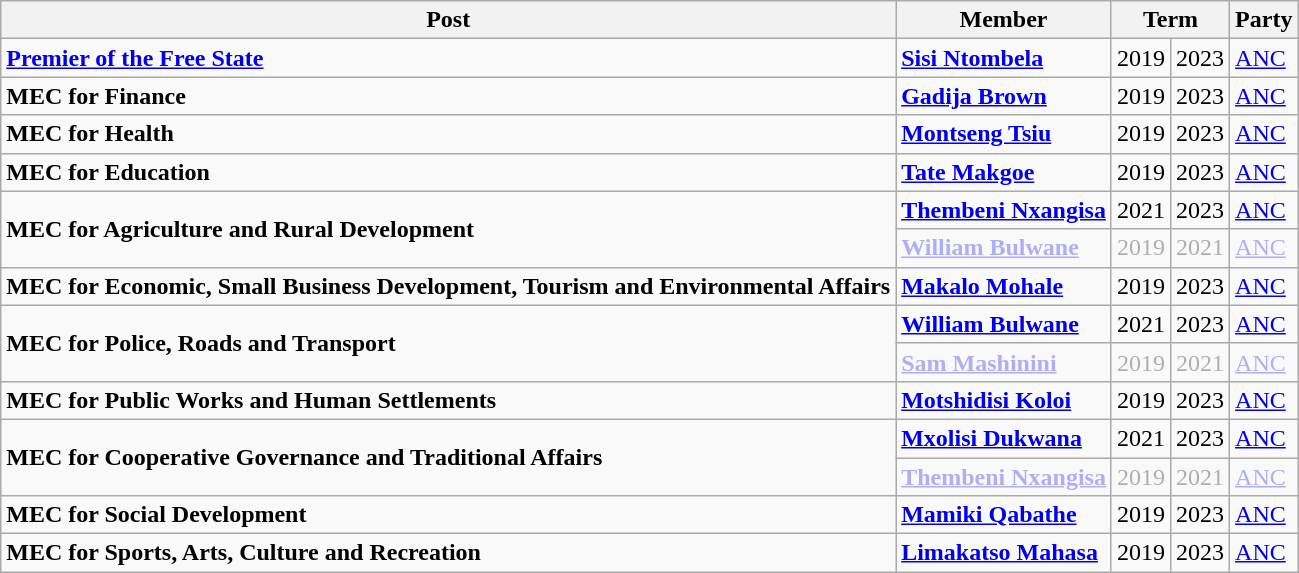<table class="wikitable">
<tr>
<th>Post</th>
<th>Member</th>
<th colspan="2">Term</th>
<th>Party</th>
</tr>
<tr>
<td><strong><a href='#'>Premier of the Free State</a></strong></td>
<td><strong><a href='#'>Sisi Ntombela</a></strong></td>
<td>2019</td>
<td>2023</td>
<td><a href='#'>ANC</a></td>
</tr>
<tr>
<td><strong>MEC for Finance</strong></td>
<td><strong><a href='#'>Gadija Brown</a></strong></td>
<td>2019</td>
<td>2023</td>
<td><a href='#'>ANC</a></td>
</tr>
<tr>
<td><strong>MEC for Health</strong></td>
<td><strong><a href='#'>Montseng Tsiu</a></strong></td>
<td>2019</td>
<td>2023</td>
<td><a href='#'>ANC</a></td>
</tr>
<tr>
<td><strong>MEC for Education</strong></td>
<td><strong><a href='#'>Tate Makgoe</a></strong></td>
<td>2019</td>
<td>2023</td>
<td><a href='#'>ANC</a></td>
</tr>
<tr>
<td rowspan="2"><strong>MEC for Agriculture and Rural Development</strong></td>
<td><strong><a href='#'>Thembeni Nxangisa</a></strong></td>
<td>2021</td>
<td>2023</td>
<td><a href='#'>ANC</a></td>
</tr>
<tr style="opacity:.3;">
<td><strong><a href='#'>William Bulwane</a></strong></td>
<td>2019</td>
<td>2021</td>
<td><a href='#'>ANC</a></td>
</tr>
<tr>
<td><strong>MEC for Economic, Small Business Development, Tourism and Environmental Affairs</strong></td>
<td><strong><a href='#'>Makalo Mohale</a></strong></td>
<td>2019</td>
<td>2023</td>
<td><a href='#'>ANC</a></td>
</tr>
<tr>
<td rowspan="2"><strong>MEC for Police, Roads and Transport</strong></td>
<td><strong><a href='#'>William Bulwane</a></strong></td>
<td>2021</td>
<td>2023</td>
<td><a href='#'>ANC</a></td>
</tr>
<tr style="opacity:.3;">
<td><strong><a href='#'>Sam Mashinini</a></strong></td>
<td>2019</td>
<td>2021</td>
<td><a href='#'>ANC</a></td>
</tr>
<tr>
<td><strong>MEC for Public Works and Human Settlements</strong></td>
<td><strong><a href='#'>Motshidisi Koloi</a></strong></td>
<td>2019</td>
<td>2023</td>
<td><a href='#'>ANC</a></td>
</tr>
<tr>
<td rowspan="2"><strong>MEC for Cooperative Governance and Traditional Affairs</strong></td>
<td><strong><a href='#'>Mxolisi Dukwana</a></strong></td>
<td>2021</td>
<td>2023</td>
<td><a href='#'>ANC</a></td>
</tr>
<tr style="opacity:.3;">
<td><strong><a href='#'>Thembeni Nxangisa</a></strong></td>
<td>2019</td>
<td>2021</td>
<td><a href='#'>ANC</a></td>
</tr>
<tr>
<td><strong>MEC for Social Development</strong></td>
<td><strong><a href='#'>Mamiki Qabathe</a></strong></td>
<td>2019</td>
<td>2023</td>
<td><a href='#'>ANC</a></td>
</tr>
<tr>
<td><strong>MEC for Sports, Arts, Culture and Recreation</strong></td>
<td><strong><a href='#'>Limakatso Mahasa</a></strong></td>
<td>2019</td>
<td>2023</td>
<td><a href='#'>ANC</a></td>
</tr>
</table>
